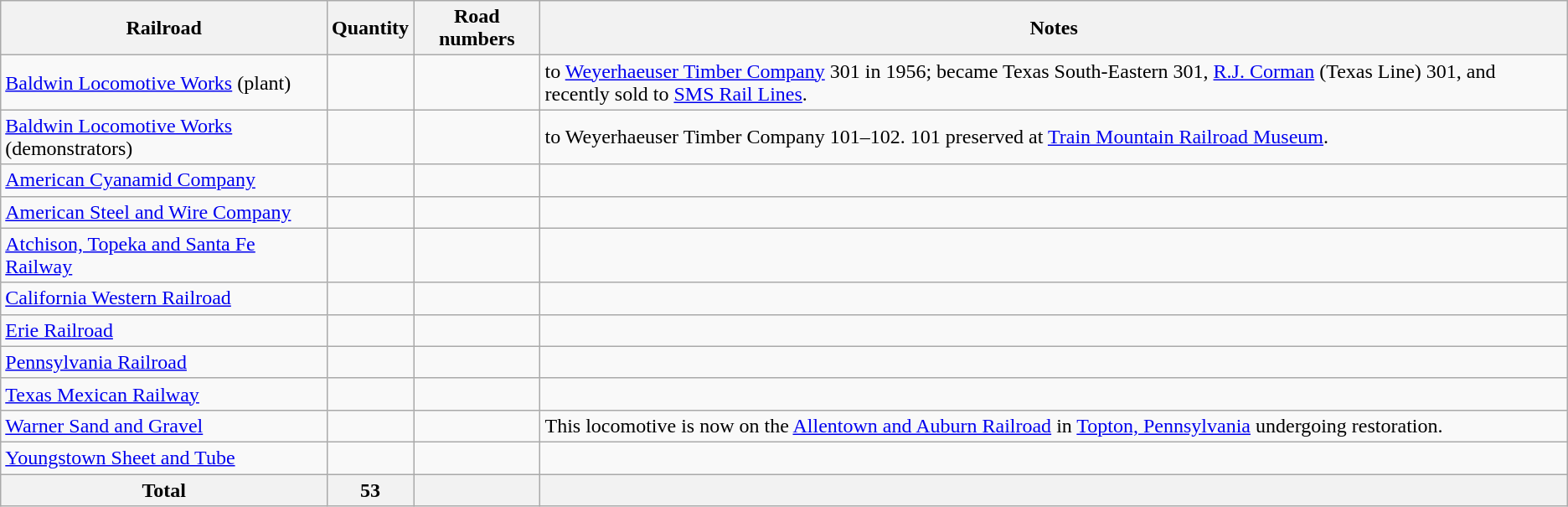<table class="wikitable">
<tr>
<th>Railroad</th>
<th>Quantity</th>
<th>Road numbers</th>
<th>Notes</th>
</tr>
<tr>
<td><a href='#'>Baldwin Locomotive Works</a> (plant)</td>
<td></td>
<td></td>
<td>to <a href='#'>Weyerhaeuser Timber Company</a> 301 in 1956; became Texas South-Eastern 301, <a href='#'>R.J. Corman</a> (Texas Line) 301, and recently sold to <a href='#'>SMS Rail Lines</a>.</td>
</tr>
<tr>
<td><a href='#'>Baldwin Locomotive Works</a> (demonstrators)</td>
<td></td>
<td></td>
<td>to Weyerhaeuser Timber Company 101–102. 101 preserved at <a href='#'>Train Mountain Railroad Museum</a>.</td>
</tr>
<tr>
<td><a href='#'>American Cyanamid Company</a></td>
<td></td>
<td></td>
<td></td>
</tr>
<tr>
<td><a href='#'>American Steel and Wire Company</a></td>
<td></td>
<td></td>
<td></td>
</tr>
<tr>
<td><a href='#'>Atchison, Topeka and Santa Fe Railway</a></td>
<td></td>
<td></td>
<td></td>
</tr>
<tr>
<td><a href='#'>California Western Railroad</a></td>
<td></td>
<td></td>
<td></td>
</tr>
<tr>
<td><a href='#'>Erie Railroad</a></td>
<td></td>
<td></td>
<td></td>
</tr>
<tr>
<td><a href='#'>Pennsylvania Railroad</a></td>
<td></td>
<td></td>
<td></td>
</tr>
<tr>
<td><a href='#'>Texas Mexican Railway</a></td>
<td></td>
<td></td>
<td></td>
</tr>
<tr>
<td><a href='#'>Warner Sand and Gravel</a></td>
<td></td>
<td></td>
<td>This locomotive is now on the <a href='#'>Allentown and Auburn Railroad</a> in <a href='#'>Topton, Pennsylvania</a> undergoing restoration.</td>
</tr>
<tr>
<td><a href='#'>Youngstown Sheet and Tube</a></td>
<td></td>
<td></td>
<td></td>
</tr>
<tr>
<th>Total</th>
<th>53</th>
<th></th>
<th></th>
</tr>
</table>
